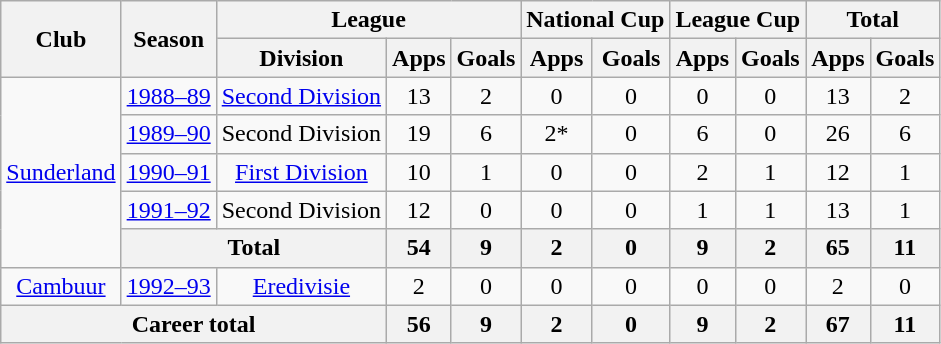<table class="wikitable" style="text-align:center">
<tr>
<th rowspan="2">Club</th>
<th rowspan="2">Season</th>
<th colspan="3">League</th>
<th colspan="2">National Cup</th>
<th colspan="2">League Cup</th>
<th colspan="2">Total</th>
</tr>
<tr>
<th>Division</th>
<th>Apps</th>
<th>Goals</th>
<th>Apps</th>
<th>Goals</th>
<th>Apps</th>
<th>Goals</th>
<th>Apps</th>
<th>Goals</th>
</tr>
<tr>
<td rowspan="5"><a href='#'>Sunderland</a></td>
<td><a href='#'>1988–89</a></td>
<td><a href='#'>Second Division</a></td>
<td>13</td>
<td>2</td>
<td>0</td>
<td>0</td>
<td>0</td>
<td>0</td>
<td>13</td>
<td>2</td>
</tr>
<tr>
<td><a href='#'>1989–90</a></td>
<td>Second Division</td>
<td>19</td>
<td>6</td>
<td>2*</td>
<td>0</td>
<td>6</td>
<td>0</td>
<td>26</td>
<td>6</td>
</tr>
<tr>
<td><a href='#'>1990–91</a></td>
<td><a href='#'>First Division</a></td>
<td>10</td>
<td>1</td>
<td>0</td>
<td>0</td>
<td>2</td>
<td>1</td>
<td>12</td>
<td>1</td>
</tr>
<tr>
<td><a href='#'>1991–92</a></td>
<td>Second Division</td>
<td>12</td>
<td>0</td>
<td>0</td>
<td>0</td>
<td>1</td>
<td>1</td>
<td>13</td>
<td>1</td>
</tr>
<tr>
<th colspan="2">Total</th>
<th>54</th>
<th>9</th>
<th>2</th>
<th>0</th>
<th>9</th>
<th>2</th>
<th>65</th>
<th>11</th>
</tr>
<tr>
<td><a href='#'>Cambuur</a></td>
<td><a href='#'>1992–93</a></td>
<td><a href='#'>Eredivisie</a></td>
<td>2</td>
<td>0</td>
<td>0</td>
<td>0</td>
<td>0</td>
<td>0</td>
<td>2</td>
<td>0</td>
</tr>
<tr>
<th colspan="3">Career total</th>
<th>56</th>
<th>9</th>
<th>2</th>
<th>0</th>
<th>9</th>
<th>2</th>
<th>67</th>
<th>11</th>
</tr>
</table>
